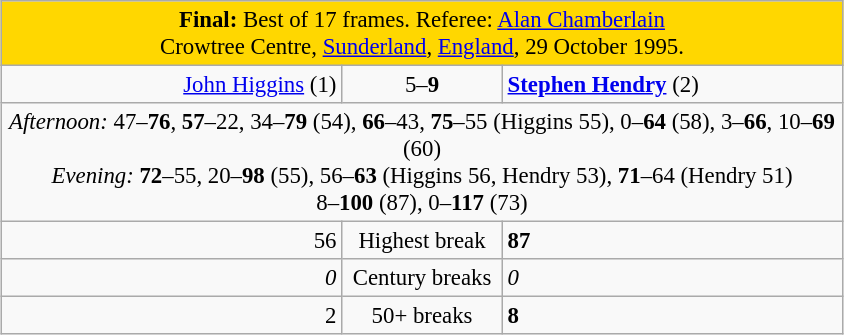<table class="wikitable" style="font-size: 95%; margin: 1em auto 1em auto;">
<tr>
<td colspan="3" align="center" bgcolor="#ffd700"><strong>Final:</strong> Best of 17 frames. Referee: <a href='#'>Alan Chamberlain</a> <br> Crowtree Centre, <a href='#'>Sunderland</a>, <a href='#'>England</a>, 29 October 1995.</td>
</tr>
<tr>
<td width="220" align="right"><a href='#'>John Higgins</a> (1) <br></td>
<td width="100" align="center">5–<strong>9</strong></td>
<td width="220"><strong><a href='#'>Stephen Hendry</a></strong> (2) <br></td>
</tr>
<tr>
<td colspan="3" align="center" style="font-size: 100%"><em>Afternoon:</em> 47–<strong>76</strong>, <strong>57</strong>–22, 34–<strong>79</strong> (54), <strong>66</strong>–43, <strong>75</strong>–55 (Higgins 55), 0–<strong>64</strong> (58), 3–<strong>66</strong>, 10–<strong>69</strong> (60)<br><em>Evening:</em> <strong>72</strong>–55, 20–<strong>98</strong> (55), 56–<strong>63</strong> (Higgins 56, Hendry 53), <strong>71</strong>–64 (Hendry 51)<br> 8–<strong>100</strong> (87), 0–<strong>117</strong> (73)</td>
</tr>
<tr>
<td align="right">56</td>
<td align="center">Highest break</td>
<td align="left"><strong>87</strong></td>
</tr>
<tr>
<td align="right"><em>0</em></td>
<td align="center">Century breaks</td>
<td align="left"><em>0</em></td>
</tr>
<tr>
<td align="right">2</td>
<td align="center">50+ breaks</td>
<td align="left"><strong>8</strong></td>
</tr>
</table>
